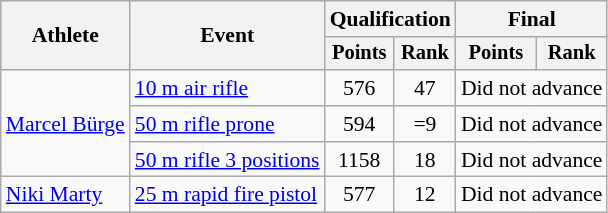<table class="wikitable" style="font-size:90%">
<tr>
<th rowspan="2">Athlete</th>
<th rowspan="2">Event</th>
<th colspan=2>Qualification</th>
<th colspan=2>Final</th>
</tr>
<tr style="font-size:95%">
<th>Points</th>
<th>Rank</th>
<th>Points</th>
<th>Rank</th>
</tr>
<tr align=center>
<td align=left rowspan=3><a href='#'>Marcel Bürge</a></td>
<td align=left><a href='#'>10 m air rifle</a></td>
<td>576</td>
<td>47</td>
<td colspan=2>Did not advance</td>
</tr>
<tr align=center>
<td align=left><a href='#'>50 m rifle prone</a></td>
<td>594</td>
<td>=9</td>
<td colspan=2>Did not advance</td>
</tr>
<tr align=center>
<td align=left><a href='#'>50 m rifle 3 positions</a></td>
<td>1158</td>
<td>18</td>
<td colspan=2>Did not advance</td>
</tr>
<tr align=center>
<td align=left><a href='#'>Niki Marty</a></td>
<td align=left><a href='#'>25 m rapid fire pistol</a></td>
<td>577</td>
<td>12</td>
<td colspan=2>Did not advance</td>
</tr>
</table>
